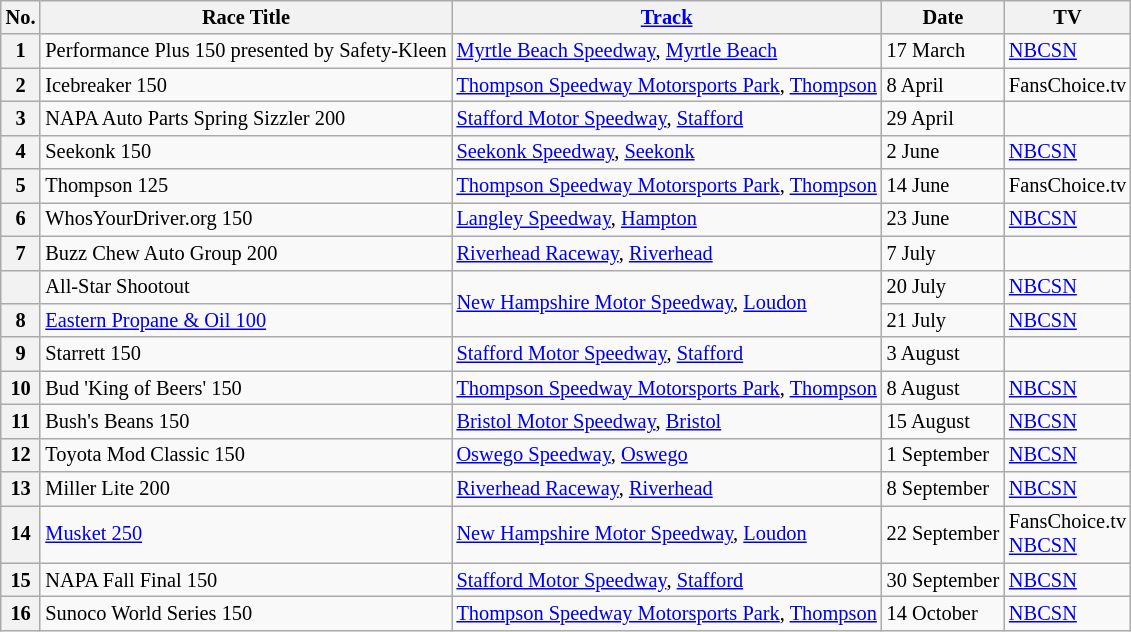<table class="wikitable" style="font-size:85%;">
<tr>
<th>No.</th>
<th>Race Title</th>
<th><a href='#'>Track</a></th>
<th>Date</th>
<th>TV</th>
</tr>
<tr>
<th>1</th>
<td>Performance Plus 150 presented by Safety-Kleen</td>
<td><a href='#'>Myrtle Beach Speedway</a>, <a href='#'>Myrtle Beach</a></td>
<td>17 March</td>
<td><a href='#'>NBCSN</a></td>
</tr>
<tr>
<th>2</th>
<td>Icebreaker 150</td>
<td><a href='#'>Thompson Speedway Motorsports Park</a>, <a href='#'>Thompson</a></td>
<td>8 April</td>
<td>FansChoice.tv</td>
</tr>
<tr>
<th>3</th>
<td>NAPA Auto Parts Spring Sizzler 200</td>
<td><a href='#'>Stafford Motor Speedway</a>, <a href='#'>Stafford</a></td>
<td>29 April</td>
<td></td>
</tr>
<tr>
<th>4</th>
<td>Seekonk 150</td>
<td><a href='#'>Seekonk Speedway</a>, <a href='#'>Seekonk</a></td>
<td>2 June</td>
<td><a href='#'>NBCSN</a></td>
</tr>
<tr>
<th>5</th>
<td>Thompson 125</td>
<td><a href='#'>Thompson Speedway Motorsports Park</a>, <a href='#'>Thompson</a></td>
<td>14 June</td>
<td>FansChoice.tv</td>
</tr>
<tr>
<th>6</th>
<td>WhosYourDriver.org 150</td>
<td><a href='#'>Langley Speedway</a>, <a href='#'>Hampton</a></td>
<td>23 June</td>
<td><a href='#'>NBCSN</a></td>
</tr>
<tr>
<th>7</th>
<td>Buzz Chew Auto Group 200</td>
<td><a href='#'>Riverhead Raceway</a>, <a href='#'>Riverhead</a></td>
<td>7 July</td>
<td></td>
</tr>
<tr>
<th></th>
<td>All-Star Shootout</td>
<td rowspan=2><a href='#'>New Hampshire Motor Speedway</a>, <a href='#'>Loudon</a></td>
<td>20 July</td>
<td><a href='#'>NBCSN</a></td>
</tr>
<tr>
<th>8</th>
<td><a href='#'>Eastern Propane & Oil 100</a></td>
<td>21 July</td>
<td><a href='#'>NBCSN</a></td>
</tr>
<tr>
<th>9</th>
<td>Starrett 150</td>
<td><a href='#'>Stafford Motor Speedway</a>, <a href='#'>Stafford</a></td>
<td>3 August</td>
<td></td>
</tr>
<tr>
<th>10</th>
<td>Bud 'King of Beers' 150</td>
<td><a href='#'>Thompson Speedway Motorsports Park</a>, <a href='#'>Thompson</a></td>
<td>8 August</td>
<td><a href='#'>NBCSN</a></td>
</tr>
<tr>
<th>11</th>
<td>Bush's Beans 150</td>
<td><a href='#'>Bristol Motor Speedway</a>, <a href='#'>Bristol</a></td>
<td>15 August</td>
<td><a href='#'>NBCSN</a></td>
</tr>
<tr>
<th>12</th>
<td>Toyota Mod Classic 150</td>
<td><a href='#'>Oswego Speedway</a>, <a href='#'>Oswego</a></td>
<td>1 September</td>
<td><a href='#'>NBCSN</a></td>
</tr>
<tr>
<th>13</th>
<td>Miller Lite 200</td>
<td><a href='#'>Riverhead Raceway</a>, <a href='#'>Riverhead</a></td>
<td>8 September</td>
<td><a href='#'>NBCSN</a></td>
</tr>
<tr>
<th>14</th>
<td><a href='#'>Musket 250</a></td>
<td><a href='#'>New Hampshire Motor Speedway</a>, <a href='#'>Loudon</a></td>
<td>22 September</td>
<td>FansChoice.tv<br><a href='#'>NBCSN</a></td>
</tr>
<tr>
<th>15</th>
<td>NAPA Fall Final 150</td>
<td><a href='#'>Stafford Motor Speedway</a>, <a href='#'>Stafford</a></td>
<td>30 September</td>
<td><a href='#'>NBCSN</a></td>
</tr>
<tr>
<th>16</th>
<td>Sunoco World Series 150</td>
<td><a href='#'>Thompson Speedway Motorsports Park</a>, <a href='#'>Thompson</a></td>
<td>14 October</td>
<td><a href='#'>NBCSN</a></td>
</tr>
</table>
